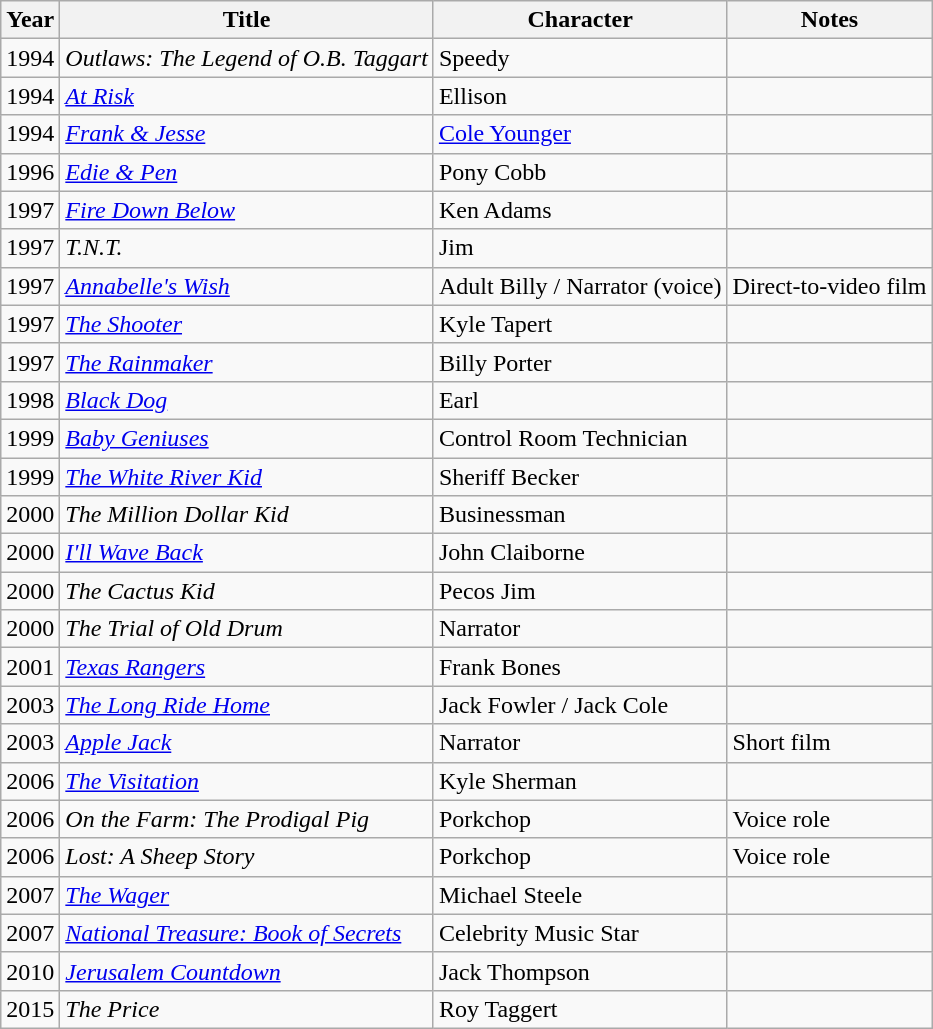<table class="wikitable sortable">
<tr>
<th>Year</th>
<th>Title</th>
<th class="unsortable">Character</th>
<th class="unsortable">Notes</th>
</tr>
<tr>
<td>1994</td>
<td><em>Outlaws: The Legend of O.B. Taggart</em></td>
<td>Speedy</td>
<td></td>
</tr>
<tr>
<td>1994</td>
<td><em><a href='#'>At Risk</a></em></td>
<td>Ellison</td>
<td></td>
</tr>
<tr>
<td>1994</td>
<td><em><a href='#'>Frank & Jesse</a></em></td>
<td><a href='#'>Cole Younger</a></td>
<td></td>
</tr>
<tr>
<td>1996</td>
<td><em><a href='#'>Edie & Pen</a></em></td>
<td>Pony Cobb</td>
<td></td>
</tr>
<tr>
<td>1997</td>
<td><em><a href='#'>Fire Down Below</a></em></td>
<td>Ken Adams</td>
<td></td>
</tr>
<tr>
<td>1997</td>
<td><em>T.N.T.</em></td>
<td>Jim</td>
<td></td>
</tr>
<tr>
<td>1997</td>
<td><em><a href='#'>Annabelle's Wish</a></em></td>
<td>Adult Billy / Narrator (voice)</td>
<td>Direct-to-video film</td>
</tr>
<tr>
<td>1997</td>
<td><em><a href='#'>The Shooter</a></em></td>
<td>Kyle Tapert</td>
<td></td>
</tr>
<tr>
<td>1997</td>
<td><em><a href='#'>The Rainmaker</a></em></td>
<td>Billy Porter</td>
<td></td>
</tr>
<tr>
<td>1998</td>
<td><em><a href='#'>Black Dog</a></em></td>
<td>Earl</td>
<td></td>
</tr>
<tr>
<td>1999</td>
<td><em><a href='#'>Baby Geniuses</a></em></td>
<td>Control Room Technician</td>
<td></td>
</tr>
<tr>
<td>1999</td>
<td><em><a href='#'>The White River Kid</a></em></td>
<td>Sheriff Becker</td>
<td></td>
</tr>
<tr>
<td>2000</td>
<td><em>The Million Dollar Kid</em></td>
<td>Businessman</td>
<td></td>
</tr>
<tr>
<td>2000</td>
<td><em><a href='#'>I'll Wave Back</a></em></td>
<td>John Claiborne</td>
<td></td>
</tr>
<tr>
<td>2000</td>
<td><em>The Cactus Kid</em></td>
<td>Pecos Jim</td>
<td></td>
</tr>
<tr>
<td>2000</td>
<td><em>The Trial of Old Drum</em></td>
<td>Narrator</td>
<td></td>
</tr>
<tr>
<td>2001</td>
<td><em><a href='#'>Texas Rangers</a></em></td>
<td>Frank Bones</td>
<td></td>
</tr>
<tr>
<td>2003</td>
<td><em><a href='#'>The Long Ride Home</a></em></td>
<td>Jack Fowler / Jack Cole</td>
<td></td>
</tr>
<tr>
<td>2003</td>
<td><em><a href='#'>Apple Jack</a></em></td>
<td>Narrator</td>
<td>Short film</td>
</tr>
<tr>
<td>2006</td>
<td><em><a href='#'>The Visitation</a></em></td>
<td>Kyle Sherman</td>
<td></td>
</tr>
<tr>
<td>2006</td>
<td><em>On the Farm: The Prodigal Pig</em></td>
<td>Porkchop</td>
<td>Voice role</td>
</tr>
<tr>
<td>2006</td>
<td><em>Lost: A Sheep Story</em></td>
<td>Porkchop</td>
<td>Voice role</td>
</tr>
<tr>
<td>2007</td>
<td><em><a href='#'>The Wager</a></em></td>
<td>Michael Steele</td>
<td></td>
</tr>
<tr>
<td>2007</td>
<td><em><a href='#'>National Treasure: Book of Secrets</a></em></td>
<td>Celebrity Music Star</td>
<td></td>
</tr>
<tr>
<td>2010</td>
<td><em><a href='#'>Jerusalem Countdown</a></em></td>
<td>Jack Thompson</td>
<td></td>
</tr>
<tr>
<td>2015</td>
<td><em>The Price</em></td>
<td>Roy Taggert</td>
<td></td>
</tr>
</table>
